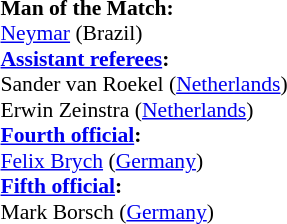<table width=50% style="font-size:90%">
<tr>
<td><br><strong>Man of the Match:</strong>
<br><a href='#'>Neymar</a> (Brazil)<br><strong><a href='#'>Assistant referees</a>:</strong>
<br>Sander van Roekel (<a href='#'>Netherlands</a>)
<br>Erwin Zeinstra (<a href='#'>Netherlands</a>)
<br><strong><a href='#'>Fourth official</a>:</strong>
<br><a href='#'>Felix Brych</a> (<a href='#'>Germany</a>)
<br><strong><a href='#'>Fifth official</a>:</strong>
<br>Mark Borsch (<a href='#'>Germany</a>)</td>
</tr>
</table>
